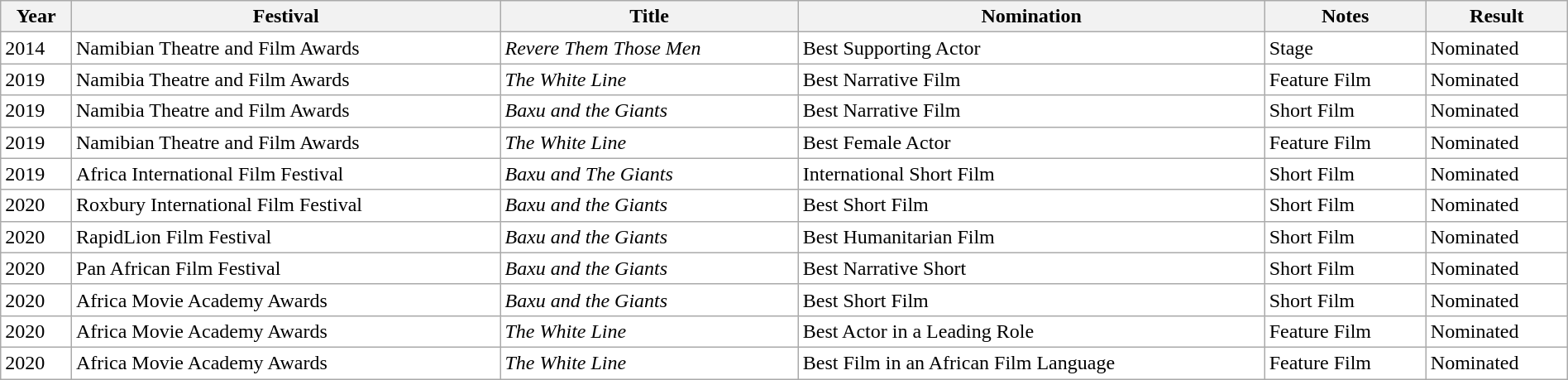<table class="wikitable" style="width:100%; margin:auto; background:#fff;">
<tr>
<th>Year</th>
<th>Festival</th>
<th>Title</th>
<th>Nomination</th>
<th>Notes</th>
<th>Result</th>
</tr>
<tr>
<td>2014</td>
<td>Namibian Theatre and Film Awards</td>
<td><em>Revere Them Those Men</em></td>
<td>Best Supporting Actor</td>
<td>Stage</td>
<td>Nominated</td>
</tr>
<tr>
<td>2019</td>
<td>Namibia Theatre and Film Awards</td>
<td><em>The White Line</em></td>
<td>Best Narrative Film</td>
<td>Feature Film</td>
<td>Nominated</td>
</tr>
<tr>
<td>2019</td>
<td>Namibia Theatre and Film Awards</td>
<td><em>Baxu and the Giants</em></td>
<td>Best Narrative Film</td>
<td>Short Film</td>
<td>Nominated</td>
</tr>
<tr>
<td>2019</td>
<td>Namibian Theatre and Film Awards</td>
<td><em>The White Line</em></td>
<td>Best Female Actor</td>
<td>Feature Film</td>
<td>Nominated</td>
</tr>
<tr>
<td>2019</td>
<td>Africa International Film Festival</td>
<td><em>Baxu and The Giants</em></td>
<td>International Short Film</td>
<td>Short Film</td>
<td>Nominated</td>
</tr>
<tr>
<td>2020</td>
<td>Roxbury International Film Festival</td>
<td><em>Baxu and the Giants</em></td>
<td>Best Short Film</td>
<td>Short Film</td>
<td>Nominated</td>
</tr>
<tr>
<td>2020</td>
<td>RapidLion Film Festival</td>
<td><em>Baxu and the Giants</em></td>
<td>Best Humanitarian Film</td>
<td>Short Film</td>
<td>Nominated</td>
</tr>
<tr>
<td>2020</td>
<td>Pan African Film Festival</td>
<td><em>Baxu and the Giants</em></td>
<td>Best Narrative Short</td>
<td>Short Film</td>
<td>Nominated</td>
</tr>
<tr>
<td>2020</td>
<td>Africa Movie Academy Awards</td>
<td><em>Baxu and the Giants</em></td>
<td>Best Short Film</td>
<td>Short Film</td>
<td>Nominated</td>
</tr>
<tr>
<td>2020</td>
<td>Africa Movie Academy Awards</td>
<td><em>The White Line</em></td>
<td>Best Actor in a Leading Role</td>
<td>Feature Film</td>
<td>Nominated</td>
</tr>
<tr>
<td>2020</td>
<td>Africa Movie Academy Awards</td>
<td><em>The White Line</em></td>
<td>Best Film in an African Film Language</td>
<td>Feature Film</td>
<td>Nominated</td>
</tr>
</table>
